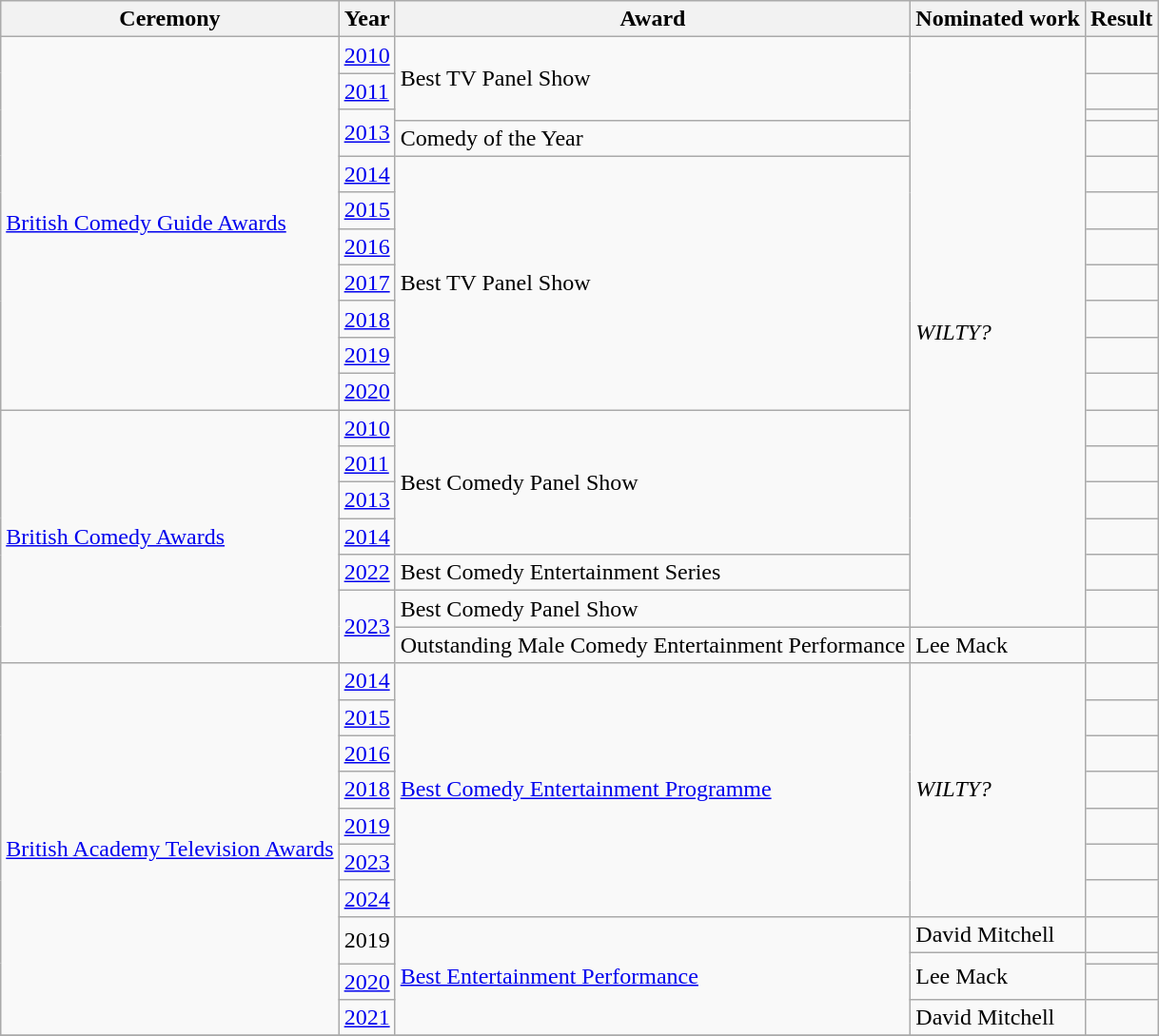<table class="wikitable">
<tr>
<th>Ceremony</th>
<th>Year</th>
<th>Award</th>
<th>Nominated work</th>
<th>Result</th>
</tr>
<tr>
<td rowspan=11><a href='#'>British Comedy Guide Awards</a></td>
<td><a href='#'>2010</a></td>
<td rowspan=3>Best TV Panel Show</td>
<td rowspan=17><em>WILTY?</em></td>
<td></td>
</tr>
<tr>
<td><a href='#'>2011</a></td>
<td></td>
</tr>
<tr>
<td rowspan=2><a href='#'>2013</a></td>
<td></td>
</tr>
<tr>
<td>Comedy of the Year</td>
<td> </td>
</tr>
<tr>
<td><a href='#'>2014</a></td>
<td rowspan=7>Best TV Panel Show</td>
<td></td>
</tr>
<tr>
<td><a href='#'>2015</a></td>
<td></td>
</tr>
<tr>
<td><a href='#'>2016</a></td>
<td></td>
</tr>
<tr>
<td><a href='#'>2017</a></td>
<td></td>
</tr>
<tr>
<td><a href='#'>2018</a></td>
<td></td>
</tr>
<tr>
<td><a href='#'>2019</a></td>
<td></td>
</tr>
<tr>
<td><a href='#'>2020</a></td>
<td></td>
</tr>
<tr>
<td rowspan=7><a href='#'>British Comedy Awards</a></td>
<td><a href='#'>2010</a></td>
<td rowspan=4>Best Comedy Panel Show</td>
<td></td>
</tr>
<tr>
<td><a href='#'>2011</a></td>
<td></td>
</tr>
<tr>
<td><a href='#'>2013</a></td>
<td></td>
</tr>
<tr>
<td><a href='#'>2014</a></td>
<td></td>
</tr>
<tr>
<td><a href='#'>2022</a></td>
<td>Best Comedy Entertainment Series</td>
<td></td>
</tr>
<tr>
<td rowspan=2><a href='#'>2023</a></td>
<td>Best Comedy Panel Show</td>
<td></td>
</tr>
<tr>
<td>Outstanding Male Comedy Entertainment Performance</td>
<td>Lee Mack</td>
<td></td>
</tr>
<tr>
<td rowspan=11><a href='#'>British Academy Television Awards</a></td>
<td><a href='#'>2014</a></td>
<td rowspan=7><a href='#'>Best Comedy Entertainment Programme</a></td>
<td rowspan=7><em>WILTY?</em></td>
<td></td>
</tr>
<tr>
<td><a href='#'>2015</a></td>
<td></td>
</tr>
<tr>
<td><a href='#'>2016</a></td>
<td></td>
</tr>
<tr>
<td><a href='#'>2018</a></td>
<td></td>
</tr>
<tr>
<td><a href='#'>2019</a></td>
<td></td>
</tr>
<tr>
<td><a href='#'>2023</a></td>
<td></td>
</tr>
<tr>
<td><a href='#'>2024</a></td>
<td></td>
</tr>
<tr>
<td rowspan=2>2019</td>
<td rowspan=4><a href='#'>Best Entertainment Performance</a></td>
<td>David Mitchell</td>
<td></td>
</tr>
<tr>
<td rowspan=2>Lee Mack</td>
<td></td>
</tr>
<tr>
<td><a href='#'>2020</a></td>
<td></td>
</tr>
<tr>
<td><a href='#'>2021</a></td>
<td>David Mitchell</td>
<td></td>
</tr>
<tr>
</tr>
</table>
